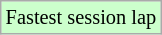<table class="wikitable sortable" style="font-size: 85%;">
<tr style="background:#ccffcc;">
<td>Fastest session lap</td>
</tr>
</table>
